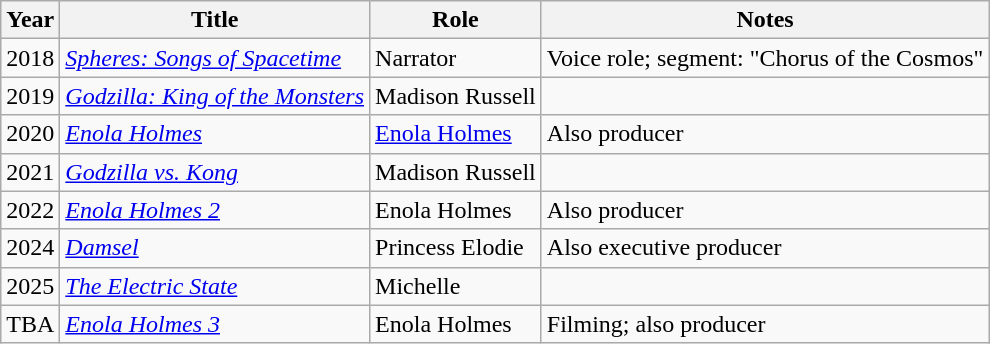<table class="wikitable sortable">
<tr>
<th>Year</th>
<th>Title</th>
<th>Role</th>
<th class="unsortable">Notes</th>
</tr>
<tr>
<td>2018</td>
<td><em><a href='#'>Spheres: Songs of Spacetime</a></em></td>
<td>Narrator</td>
<td>Voice role; segment: "Chorus of the Cosmos"</td>
</tr>
<tr>
<td>2019</td>
<td><em><a href='#'>Godzilla: King of the Monsters</a></em></td>
<td>Madison Russell</td>
<td></td>
</tr>
<tr>
<td>2020</td>
<td><em><a href='#'>Enola Holmes</a></em></td>
<td><a href='#'>Enola Holmes</a></td>
<td>Also producer</td>
</tr>
<tr>
<td>2021</td>
<td><em><a href='#'>Godzilla vs. Kong</a></em></td>
<td>Madison Russell</td>
<td></td>
</tr>
<tr>
<td>2022</td>
<td><em><a href='#'>Enola Holmes 2</a></em></td>
<td>Enola Holmes</td>
<td>Also producer</td>
</tr>
<tr>
<td>2024</td>
<td><em><a href='#'>Damsel</a></em></td>
<td>Princess Elodie</td>
<td>Also executive producer</td>
</tr>
<tr>
<td>2025</td>
<td><em><a href='#'>The Electric State</a></em></td>
<td>Michelle</td>
<td></td>
</tr>
<tr>
<td>TBA</td>
<td><em><a href='#'>Enola Holmes 3</a></em></td>
<td>Enola Holmes</td>
<td>Filming; also producer</td>
</tr>
</table>
